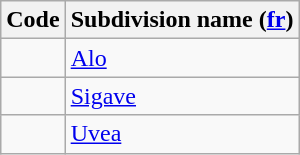<table class="wikitable sortable">
<tr>
<th scope="col">Code</th>
<th scope="col">Subdivision name (<a href='#'>fr</a>)</th>
</tr>
<tr>
<td></td>
<td> <a href='#'>Alo</a></td>
</tr>
<tr>
<td></td>
<td> <a href='#'>Sigave</a></td>
</tr>
<tr>
<td></td>
<td> <a href='#'>Uvea</a></td>
</tr>
</table>
